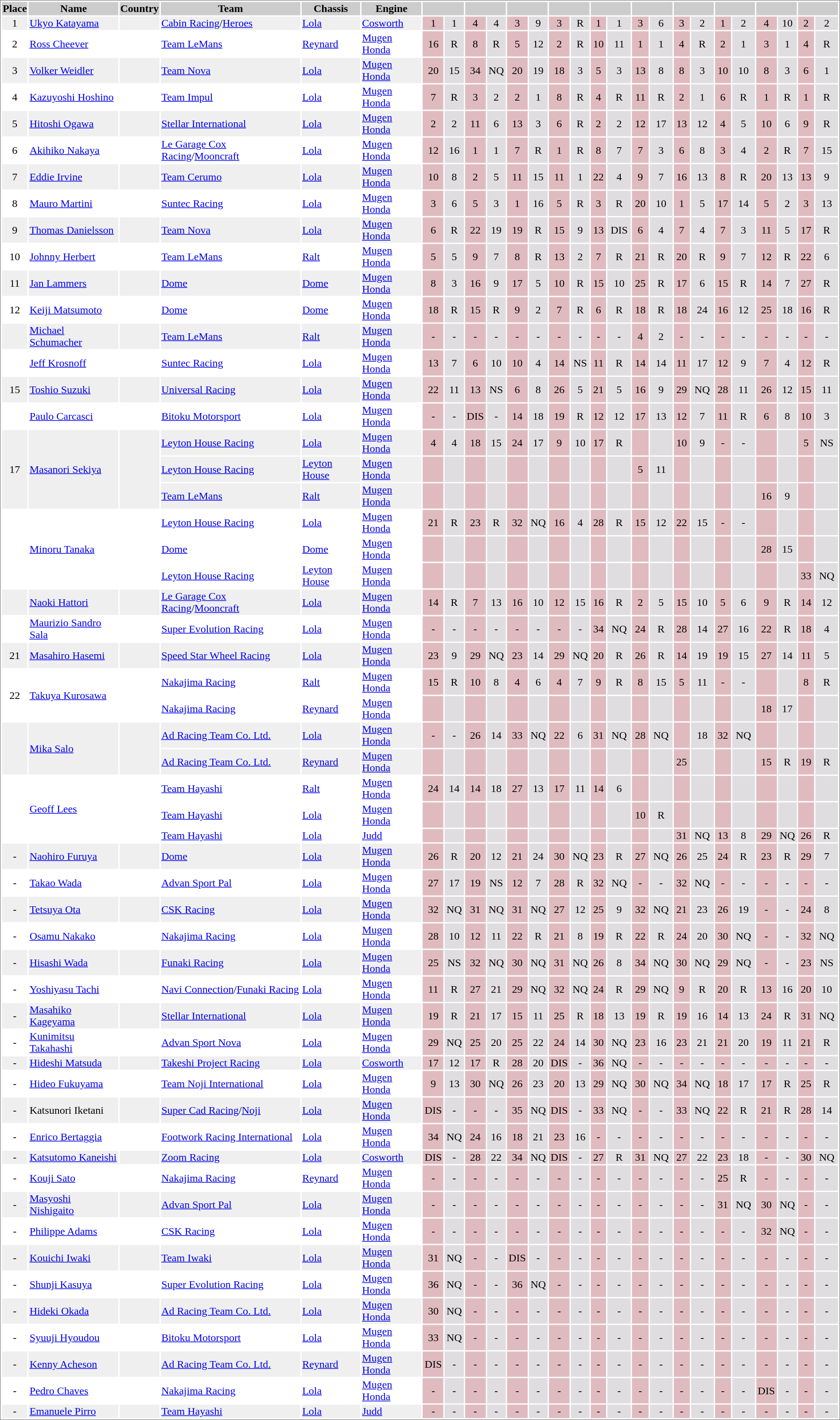<table border="0" style="border: 1px solid #999; background-color:#FFFFFF; text-align:center">
<tr align="center" style="background:#CCCCCC;">
<td><strong>Place</strong></td>
<td><strong>Name</strong></td>
<td><strong>Country</strong></td>
<td><strong>Team</strong></td>
<td><strong>Chassis</strong></td>
<td><strong>Engine</strong></td>
<td colspan=2 align=center width="60"></td>
<td colspan=2 align=center width="60"></td>
<td colspan=2 align=center width="60"></td>
<td colspan=2 align=center width="60"></td>
<td colspan=2 align=center width="60"></td>
<td colspan=2 align=center width="60"></td>
<td colspan=2 align=center width="60"></td>
<td colspan=2 align=center width="60"></td>
<td colspan=2 align=center width="60"></td>
<td colspan=2 align=center width="60"></td>
</tr>
<tr style="background:#EFEFEF;">
<td>1</td>
<td align="left"><a href='#'>Ukyo Katayama</a></td>
<td align="left"></td>
<td align="left"><a href='#'>Cabin Racing</a>/<a href='#'>Heroes</a></td>
<td align="left"><a href='#'>Lola</a></td>
<td align="left"><a href='#'>Cosworth</a></td>
<td style="background:#DFBBBF;">1</td>
<td style="background:#DFDDDF;">1</td>
<td style="background:#DFBBBF;">4</td>
<td style="background:#DFDDDF;">4</td>
<td style="background:#DFBBBF;">3</td>
<td style="background:#DFDDDF;">9</td>
<td style="background:#DFBBBF;">3</td>
<td style="background:#DFDDDF;">R</td>
<td style="background:#DFBBBF;">1</td>
<td style="background:#DFDDDF;">1</td>
<td style="background:#DFBBBF;">3</td>
<td style="background:#DFDDDF;">6</td>
<td style="background:#DFBBBF;">3</td>
<td style="background:#DFDDDF;">2</td>
<td style="background:#DFBBBF;">1</td>
<td style="background:#DFDDDF;">2</td>
<td style="background:#DFBBBF;">4</td>
<td style="background:#DFDDDF;">10</td>
<td style="background:#DFBBBF;">2</td>
<td style="background:#DFDDDF;">2</td>
</tr>
<tr>
<td>2</td>
<td align="left"><a href='#'>Ross Cheever</a></td>
<td align="left"></td>
<td align="left"><a href='#'>Team LeMans</a></td>
<td align="left"><a href='#'>Reynard</a></td>
<td align="left"><a href='#'>Mugen Honda</a></td>
<td style="background:#DFBBBF;">16</td>
<td style="background:#DFDDDF;">R</td>
<td style="background:#DFBBBF;">8</td>
<td style="background:#DFDDDF;">R</td>
<td style="background:#DFBBBF;">5</td>
<td style="background:#DFDDDF;">12</td>
<td style="background:#DFBBBF;">2</td>
<td style="background:#DFDDDF;">R</td>
<td style="background:#DFBBBF;">10</td>
<td style="background:#DFDDDF;">11</td>
<td style="background:#DFBBBF;">1</td>
<td style="background:#DFDDDF;">1</td>
<td style="background:#DFBBBF;">4</td>
<td style="background:#DFDDDF;">R</td>
<td style="background:#DFBBBF;">2</td>
<td style="background:#DFDDDF;">1</td>
<td style="background:#DFBBBF;">3</td>
<td style="background:#DFDDDF;">1</td>
<td style="background:#DFBBBF;">4</td>
<td style="background:#DFDDDF;">R</td>
</tr>
<tr style="background:#EFEFEF;">
<td>3</td>
<td align="left"><a href='#'>Volker Weidler</a></td>
<td align="left"></td>
<td align="left"><a href='#'>Team Nova</a></td>
<td align="left"><a href='#'>Lola</a></td>
<td align="left"><a href='#'>Mugen Honda</a></td>
<td style="background:#DFBBBF;">20</td>
<td style="background:#DFDDDF;">15</td>
<td style="background:#DFBBBF;">34</td>
<td style="background:#DFDDDF;">NQ</td>
<td style="background:#DFBBBF;">20</td>
<td style="background:#DFDDDF;">19</td>
<td style="background:#DFBBBF;">18</td>
<td style="background:#DFDDDF;">3</td>
<td style="background:#DFBBBF;">5</td>
<td style="background:#DFDDDF;">3</td>
<td style="background:#DFBBBF;">13</td>
<td style="background:#DFDDDF;">8</td>
<td style="background:#DFBBBF;">8</td>
<td style="background:#DFDDDF;">3</td>
<td style="background:#DFBBBF;">10</td>
<td style="background:#DFDDDF;">10</td>
<td style="background:#DFBBBF;">8</td>
<td style="background:#DFDDDF;">3</td>
<td style="background:#DFBBBF;">6</td>
<td style="background:#DFDDDF;">1</td>
</tr>
<tr>
<td>4</td>
<td align="left"><a href='#'>Kazuyoshi Hoshino</a></td>
<td align="left"></td>
<td align="left"><a href='#'>Team Impul</a></td>
<td align="left"><a href='#'>Lola</a></td>
<td align="left"><a href='#'>Mugen Honda</a></td>
<td style="background:#DFBBBF;">7</td>
<td style="background:#DFDDDF;">R</td>
<td style="background:#DFBBBF;">3</td>
<td style="background:#DFDDDF;">2</td>
<td style="background:#DFBBBF;">2</td>
<td style="background:#DFDDDF;">1</td>
<td style="background:#DFBBBF;">8</td>
<td style="background:#DFDDDF;">R</td>
<td style="background:#DFBBBF;">4</td>
<td style="background:#DFDDDF;">R</td>
<td style="background:#DFBBBF;">11</td>
<td style="background:#DFDDDF;">R</td>
<td style="background:#DFBBBF;">2</td>
<td style="background:#DFDDDF;">1</td>
<td style="background:#DFBBBF;">6</td>
<td style="background:#DFDDDF;">R</td>
<td style="background:#DFBBBF;">1</td>
<td style="background:#DFDDDF;">R</td>
<td style="background:#DFBBBF;">1</td>
<td style="background:#DFDDDF;">R</td>
</tr>
<tr style="background:#EFEFEF;">
<td>5</td>
<td align="left"><a href='#'>Hitoshi Ogawa</a></td>
<td align="left"></td>
<td align="left"><a href='#'>Stellar International</a></td>
<td align="left"><a href='#'>Lola</a></td>
<td align="left"><a href='#'>Mugen Honda</a></td>
<td style="background:#DFBBBF;">2</td>
<td style="background:#DFDDDF;">2</td>
<td style="background:#DFBBBF;">11</td>
<td style="background:#DFDDDF;">6</td>
<td style="background:#DFBBBF;">13</td>
<td style="background:#DFDDDF;">3</td>
<td style="background:#DFBBBF;">6</td>
<td style="background:#DFDDDF;">R</td>
<td style="background:#DFBBBF;">2</td>
<td style="background:#DFDDDF;">2</td>
<td style="background:#DFBBBF;">12</td>
<td style="background:#DFDDDF;">17</td>
<td style="background:#DFBBBF;">13</td>
<td style="background:#DFDDDF;">12</td>
<td style="background:#DFBBBF;">4</td>
<td style="background:#DFDDDF;">5</td>
<td style="background:#DFBBBF;">10</td>
<td style="background:#DFDDDF;">6</td>
<td style="background:#DFBBBF;">9</td>
<td style="background:#DFDDDF;">R</td>
</tr>
<tr>
<td>6</td>
<td align="left"><a href='#'>Akihiko Nakaya</a></td>
<td align="left"></td>
<td align="left"><a href='#'>Le Garage Cox Racing</a>/<a href='#'>Mooncraft</a></td>
<td align="left"><a href='#'>Lola</a></td>
<td align="left"><a href='#'>Mugen Honda</a></td>
<td style="background:#DFBBBF;">12</td>
<td style="background:#DFDDDF;">16</td>
<td style="background:#DFBBBF;">1</td>
<td style="background:#DFDDDF;">1</td>
<td style="background:#DFBBBF;">7</td>
<td style="background:#DFDDDF;">R</td>
<td style="background:#DFBBBF;">1</td>
<td style="background:#DFDDDF;">R</td>
<td style="background:#DFBBBF;">8</td>
<td style="background:#DFDDDF;">7</td>
<td style="background:#DFBBBF;">7</td>
<td style="background:#DFDDDF;">3</td>
<td style="background:#DFBBBF;">6</td>
<td style="background:#DFDDDF;">8</td>
<td style="background:#DFBBBF;">3</td>
<td style="background:#DFDDDF;">4</td>
<td style="background:#DFBBBF;">2</td>
<td style="background:#DFDDDF;">R</td>
<td style="background:#DFBBBF;">7</td>
<td style="background:#DFDDDF;">15</td>
</tr>
<tr style="background:#EFEFEF;">
<td>7</td>
<td align="left"><a href='#'>Eddie Irvine</a></td>
<td align="left"></td>
<td align="left"><a href='#'>Team Cerumo</a></td>
<td align="left"><a href='#'>Lola</a></td>
<td align="left"><a href='#'>Mugen Honda</a></td>
<td style="background:#DFBBBF;">10</td>
<td style="background:#DFDDDF;">8</td>
<td style="background:#DFBBBF;">2</td>
<td style="background:#DFDDDF;">5</td>
<td style="background:#DFBBBF;">11</td>
<td style="background:#DFDDDF;">15</td>
<td style="background:#DFBBBF;">11</td>
<td style="background:#DFDDDF;">1</td>
<td style="background:#DFBBBF;">22</td>
<td style="background:#DFDDDF;">4</td>
<td style="background:#DFBBBF;">9</td>
<td style="background:#DFDDDF;">7</td>
<td style="background:#DFBBBF;">16</td>
<td style="background:#DFDDDF;">13</td>
<td style="background:#DFBBBF;">8</td>
<td style="background:#DFDDDF;">R</td>
<td style="background:#DFBBBF;">20</td>
<td style="background:#DFDDDF;">13</td>
<td style="background:#DFBBBF;">13</td>
<td style="background:#DFDDDF;">9</td>
</tr>
<tr>
<td>8</td>
<td align="left"><a href='#'>Mauro Martini</a></td>
<td align="left"></td>
<td align="left"><a href='#'>Suntec Racing</a></td>
<td align="left"><a href='#'>Lola</a></td>
<td align="left"><a href='#'>Mugen Honda</a></td>
<td style="background:#DFBBBF;">3</td>
<td style="background:#DFDDDF;">6</td>
<td style="background:#DFBBBF;">5</td>
<td style="background:#DFDDDF;">3</td>
<td style="background:#DFBBBF;">1</td>
<td style="background:#DFDDDF;">16</td>
<td style="background:#DFBBBF;">5</td>
<td style="background:#DFDDDF;">R</td>
<td style="background:#DFBBBF;">3</td>
<td style="background:#DFDDDF;">R</td>
<td style="background:#DFBBBF;">20</td>
<td style="background:#DFDDDF;">10</td>
<td style="background:#DFBBBF;">1</td>
<td style="background:#DFDDDF;">5</td>
<td style="background:#DFBBBF;">17</td>
<td style="background:#DFDDDF;">14</td>
<td style="background:#DFBBBF;">5</td>
<td style="background:#DFDDDF;">2</td>
<td style="background:#DFBBBF;">3</td>
<td style="background:#DFDDDF;">13</td>
</tr>
<tr style="background:#EFEFEF;">
<td>9</td>
<td align="left"><a href='#'>Thomas Danielsson</a></td>
<td align="left"></td>
<td align="left"><a href='#'>Team Nova</a></td>
<td align="left"><a href='#'>Lola</a></td>
<td align="left"><a href='#'>Mugen Honda</a></td>
<td style="background:#DFBBBF;">6</td>
<td style="background:#DFDDDF;">R</td>
<td style="background:#DFBBBF;">22</td>
<td style="background:#DFDDDF;">19</td>
<td style="background:#DFBBBF;">19</td>
<td style="background:#DFDDDF;">R</td>
<td style="background:#DFBBBF;">15</td>
<td style="background:#DFDDDF;">9</td>
<td style="background:#DFBBBF;">13</td>
<td style="background:#DFDDDF;">DIS</td>
<td style="background:#DFBBBF;">6</td>
<td style="background:#DFDDDF;">4</td>
<td style="background:#DFBBBF;">7</td>
<td style="background:#DFDDDF;">4</td>
<td style="background:#DFBBBF;">7</td>
<td style="background:#DFDDDF;">3</td>
<td style="background:#DFBBBF;">11</td>
<td style="background:#DFDDDF;">5</td>
<td style="background:#DFBBBF;">17</td>
<td style="background:#DFDDDF;">R</td>
</tr>
<tr>
<td>10</td>
<td align="left"><a href='#'>Johnny Herbert</a></td>
<td align="left"></td>
<td align="left"><a href='#'>Team LeMans</a></td>
<td align="left"><a href='#'>Ralt</a></td>
<td align="left"><a href='#'>Mugen Honda</a></td>
<td style="background:#DFBBBF;">5</td>
<td style="background:#DFDDDF;">5</td>
<td style="background:#DFBBBF;">9</td>
<td style="background:#DFDDDF;">7</td>
<td style="background:#DFBBBF;">8</td>
<td style="background:#DFDDDF;">R</td>
<td style="background:#DFBBBF;">13</td>
<td style="background:#DFDDDF;">2</td>
<td style="background:#DFBBBF;">7</td>
<td style="background:#DFDDDF;">R</td>
<td style="background:#DFBBBF;">21</td>
<td style="background:#DFDDDF;">R</td>
<td style="background:#DFBBBF;">20</td>
<td style="background:#DFDDDF;">R</td>
<td style="background:#DFBBBF;">9</td>
<td style="background:#DFDDDF;">7</td>
<td style="background:#DFBBBF;">12</td>
<td style="background:#DFDDDF;">R</td>
<td style="background:#DFBBBF;">22</td>
<td style="background:#DFDDDF;">6</td>
</tr>
<tr style="background:#EFEFEF;">
<td>11</td>
<td align="left"><a href='#'>Jan Lammers</a></td>
<td align="left"></td>
<td align="left"><a href='#'>Dome</a></td>
<td align="left"><a href='#'>Dome</a></td>
<td align="left"><a href='#'>Mugen Honda</a></td>
<td style="background:#DFBBBF;">8</td>
<td style="background:#DFDDDF;">3</td>
<td style="background:#DFBBBF;">16</td>
<td style="background:#DFDDDF;">9</td>
<td style="background:#DFBBBF;">17</td>
<td style="background:#DFDDDF;">5</td>
<td style="background:#DFBBBF;">10</td>
<td style="background:#DFDDDF;">R</td>
<td style="background:#DFBBBF;">15</td>
<td style="background:#DFDDDF;">10</td>
<td style="background:#DFBBBF;">25</td>
<td style="background:#DFDDDF;">R</td>
<td style="background:#DFBBBF;">17</td>
<td style="background:#DFDDDF;">6</td>
<td style="background:#DFBBBF;">15</td>
<td style="background:#DFDDDF;">R</td>
<td style="background:#DFBBBF;">14</td>
<td style="background:#DFDDDF;">7</td>
<td style="background:#DFBBBF;">27</td>
<td style="background:#DFDDDF;">R</td>
</tr>
<tr>
<td>12</td>
<td align="left"><a href='#'>Keiji Matsumoto</a></td>
<td align="left"></td>
<td align="left"><a href='#'>Dome</a></td>
<td align="left"><a href='#'>Dome</a></td>
<td align="left"><a href='#'>Mugen Honda</a></td>
<td style="background:#DFBBBF;">18</td>
<td style="background:#DFDDDF;">R</td>
<td style="background:#DFBBBF;">15</td>
<td style="background:#DFDDDF;">R</td>
<td style="background:#DFBBBF;">9</td>
<td style="background:#DFDDDF;">2</td>
<td style="background:#DFBBBF;">7</td>
<td style="background:#DFDDDF;">R</td>
<td style="background:#DFBBBF;">6</td>
<td style="background:#DFDDDF;">R</td>
<td style="background:#DFBBBF;">18</td>
<td style="background:#DFDDDF;">R</td>
<td style="background:#DFBBBF;">18</td>
<td style="background:#DFDDDF;">24</td>
<td style="background:#DFBBBF;">16</td>
<td style="background:#DFDDDF;">12</td>
<td style="background:#DFBBBF;">25</td>
<td style="background:#DFDDDF;">18</td>
<td style="background:#DFBBBF;">16</td>
<td style="background:#DFDDDF;">R</td>
</tr>
<tr style="background:#EFEFEF;">
<td></td>
<td align="left"><a href='#'>Michael Schumacher</a></td>
<td align="left"></td>
<td align="left"><a href='#'>Team LeMans</a></td>
<td align="left"><a href='#'>Ralt</a></td>
<td align="left"><a href='#'>Mugen Honda</a></td>
<td style="background:#DFBBBF;">-</td>
<td style="background:#DFDDDF;">-</td>
<td style="background:#DFBBBF;">-</td>
<td style="background:#DFDDDF;">-</td>
<td style="background:#DFBBBF;">-</td>
<td style="background:#DFDDDF;">-</td>
<td style="background:#DFBBBF;">-</td>
<td style="background:#DFDDDF;">-</td>
<td style="background:#DFBBBF;">-</td>
<td style="background:#DFDDDF;">-</td>
<td style="background:#DFBBBF;">4</td>
<td style="background:#DFDDDF;">2</td>
<td style="background:#DFBBBF;">-</td>
<td style="background:#DFDDDF;">-</td>
<td style="background:#DFBBBF;">-</td>
<td style="background:#DFDDDF;">-</td>
<td style="background:#DFBBBF;">-</td>
<td style="background:#DFDDDF;">-</td>
<td style="background:#DFBBBF;">-</td>
<td style="background:#DFDDDF;">-</td>
</tr>
<tr>
<td></td>
<td align="left"><a href='#'>Jeff Krosnoff</a></td>
<td align="left"></td>
<td align="left"><a href='#'>Suntec Racing</a></td>
<td align="left"><a href='#'>Lola</a></td>
<td align="left"><a href='#'>Mugen Honda</a></td>
<td style="background:#DFBBBF;">13</td>
<td style="background:#DFDDDF;">7</td>
<td style="background:#DFBBBF;">6</td>
<td style="background:#DFDDDF;">10</td>
<td style="background:#DFBBBF;">10</td>
<td style="background:#DFDDDF;">4</td>
<td style="background:#DFBBBF;">14</td>
<td style="background:#DFDDDF;">NS</td>
<td style="background:#DFBBBF;">11</td>
<td style="background:#DFDDDF;">R</td>
<td style="background:#DFBBBF;">14</td>
<td style="background:#DFDDDF;">14</td>
<td style="background:#DFBBBF;">11</td>
<td style="background:#DFDDDF;">17</td>
<td style="background:#DFBBBF;">12</td>
<td style="background:#DFDDDF;">9</td>
<td style="background:#DFBBBF;">7</td>
<td style="background:#DFDDDF;">4</td>
<td style="background:#DFBBBF;">12</td>
<td style="background:#DFDDDF;">R</td>
</tr>
<tr style="background:#EFEFEF;">
<td>15</td>
<td align="left"><a href='#'>Toshio Suzuki</a></td>
<td align="left"></td>
<td align="left"><a href='#'>Universal Racing</a></td>
<td align="left"><a href='#'>Lola</a></td>
<td align="left"><a href='#'>Mugen Honda</a></td>
<td style="background:#DFBBBF;">22</td>
<td style="background:#DFDDDF;">11</td>
<td style="background:#DFBBBF;">13</td>
<td style="background:#DFDDDF;">NS</td>
<td style="background:#DFBBBF;">6</td>
<td style="background:#DFDDDF;">8</td>
<td style="background:#DFBBBF;">26</td>
<td style="background:#DFDDDF;">5</td>
<td style="background:#DFBBBF;">21</td>
<td style="background:#DFDDDF;">5</td>
<td style="background:#DFBBBF;">16</td>
<td style="background:#DFDDDF;">9</td>
<td style="background:#DFBBBF;">29</td>
<td style="background:#DFDDDF;">NQ</td>
<td style="background:#DFBBBF;">28</td>
<td style="background:#DFDDDF;">11</td>
<td style="background:#DFBBBF;">26</td>
<td style="background:#DFDDDF;">12</td>
<td style="background:#DFBBBF;">15</td>
<td style="background:#DFDDDF;">11</td>
</tr>
<tr>
<td></td>
<td align="left"><a href='#'>Paulo Carcasci</a></td>
<td align="left"></td>
<td align="left"><a href='#'>Bitoku Motorsport</a></td>
<td align="left"><a href='#'>Lola</a></td>
<td align="left"><a href='#'>Mugen Honda</a></td>
<td style="background:#DFBBBF;">-</td>
<td style="background:#DFDDDF;">-</td>
<td style="background:#DFBBBF;">DIS</td>
<td style="background:#DFDDDF;">-</td>
<td style="background:#DFBBBF;">14</td>
<td style="background:#DFDDDF;">18</td>
<td style="background:#DFBBBF;">19</td>
<td style="background:#DFDDDF;">R</td>
<td style="background:#DFBBBF;">12</td>
<td style="background:#DFDDDF;">12</td>
<td style="background:#DFBBBF;">17</td>
<td style="background:#DFDDDF;">13</td>
<td style="background:#DFBBBF;">12</td>
<td style="background:#DFDDDF;">7</td>
<td style="background:#DFBBBF;">11</td>
<td style="background:#DFDDDF;">R</td>
<td style="background:#DFBBBF;">6</td>
<td style="background:#DFDDDF;">8</td>
<td style="background:#DFBBBF;">10</td>
<td style="background:#DFDDDF;">3</td>
</tr>
<tr style="background:#EFEFEF;">
<td rowspan=3>17</td>
<td rowspan=3 align="left"><a href='#'>Masanori Sekiya</a></td>
<td rowspan=3 align="left"></td>
<td align="left"><a href='#'>Leyton House Racing</a></td>
<td align="left"><a href='#'>Lola</a></td>
<td align="left"><a href='#'>Mugen Honda</a></td>
<td style="background:#DFBBBF;">4</td>
<td style="background:#DFDDDF;">4</td>
<td style="background:#DFBBBF;">18</td>
<td style="background:#DFDDDF;">15</td>
<td style="background:#DFBBBF;">24</td>
<td style="background:#DFDDDF;">17</td>
<td style="background:#DFBBBF;">9</td>
<td style="background:#DFDDDF;">10</td>
<td style="background:#DFBBBF;">17</td>
<td style="background:#DFDDDF;">R</td>
<td style="background:#DFBBBF;"></td>
<td style="background:#DFDDDF;"></td>
<td style="background:#DFBBBF;">10</td>
<td style="background:#DFDDDF;">9</td>
<td style="background:#DFBBBF;">-</td>
<td style="background:#DFDDDF;">-</td>
<td style="background:#DFBBBF;"></td>
<td style="background:#DFDDDF;"></td>
<td style="background:#DFBBBF;">5</td>
<td style="background:#DFDDDF;">NS</td>
</tr>
<tr style="background:#EFEFEF;">
<td align="left"><a href='#'>Leyton House Racing</a></td>
<td align="left"><a href='#'>Leyton House</a></td>
<td align="left"><a href='#'>Mugen Honda</a></td>
<td style="background:#DFBBBF;"></td>
<td style="background:#DFDDDF;"></td>
<td style="background:#DFBBBF;"></td>
<td style="background:#DFDDDF;"></td>
<td style="background:#DFBBBF;"></td>
<td style="background:#DFDDDF;"></td>
<td style="background:#DFBBBF;"></td>
<td style="background:#DFDDDF;"></td>
<td style="background:#DFBBBF;"></td>
<td style="background:#DFDDDF;"></td>
<td style="background:#DFBBBF;">5</td>
<td style="background:#DFDDDF;">11</td>
<td style="background:#DFBBBF;"></td>
<td style="background:#DFDDDF;"></td>
<td style="background:#DFBBBF;"></td>
<td style="background:#DFDDDF;"></td>
<td style="background:#DFBBBF;"></td>
<td style="background:#DFDDDF;"></td>
<td style="background:#DFBBBF;"></td>
<td style="background:#DFDDDF;"></td>
</tr>
<tr style="background:#EFEFEF;">
<td align="left"><a href='#'>Team LeMans</a></td>
<td align="left"><a href='#'>Ralt</a></td>
<td align="left"><a href='#'>Mugen Honda</a></td>
<td style="background:#DFBBBF;"></td>
<td style="background:#DFDDDF;"></td>
<td style="background:#DFBBBF;"></td>
<td style="background:#DFDDDF;"></td>
<td style="background:#DFBBBF;"></td>
<td style="background:#DFDDDF;"></td>
<td style="background:#DFBBBF;"></td>
<td style="background:#DFDDDF;"></td>
<td style="background:#DFBBBF;"></td>
<td style="background:#DFDDDF;"></td>
<td style="background:#DFBBBF;"></td>
<td style="background:#DFDDDF;"></td>
<td style="background:#DFBBBF;"></td>
<td style="background:#DFDDDF;"></td>
<td style="background:#DFBBBF;"></td>
<td style="background:#DFDDDF;"></td>
<td style="background:#DFBBBF;">16</td>
<td style="background:#DFDDDF;">9</td>
<td style="background:#DFBBBF;"></td>
<td style="background:#DFDDDF;"></td>
</tr>
<tr>
<td rowspan=3></td>
<td rowspan=3 align="left"><a href='#'>Minoru Tanaka</a></td>
<td rowspan=3 align="left"></td>
<td align="left"><a href='#'>Leyton House Racing</a></td>
<td align="left"><a href='#'>Lola</a></td>
<td align="left"><a href='#'>Mugen Honda</a></td>
<td style="background:#DFBBBF;">21</td>
<td style="background:#DFDDDF;">R</td>
<td style="background:#DFBBBF;">23</td>
<td style="background:#DFDDDF;">R</td>
<td style="background:#DFBBBF;">32</td>
<td style="background:#DFDDDF;">NQ</td>
<td style="background:#DFBBBF;">16</td>
<td style="background:#DFDDDF;">4</td>
<td style="background:#DFBBBF;">28</td>
<td style="background:#DFDDDF;">R</td>
<td style="background:#DFBBBF;">15</td>
<td style="background:#DFDDDF;">12</td>
<td style="background:#DFBBBF;">22</td>
<td style="background:#DFDDDF;">15</td>
<td style="background:#DFBBBF;">-</td>
<td style="background:#DFDDDF;">-</td>
<td style="background:#DFBBBF;"></td>
<td style="background:#DFDDDF;"></td>
<td style="background:#DFBBBF;"></td>
<td style="background:#DFDDDF;"></td>
</tr>
<tr>
<td align="left"><a href='#'>Dome</a></td>
<td align="left"><a href='#'>Dome</a></td>
<td align="left"><a href='#'>Mugen Honda</a></td>
<td style="background:#DFBBBF;"></td>
<td style="background:#DFDDDF;"></td>
<td style="background:#DFBBBF;"></td>
<td style="background:#DFDDDF;"></td>
<td style="background:#DFBBBF;"></td>
<td style="background:#DFDDDF;"></td>
<td style="background:#DFBBBF;"></td>
<td style="background:#DFDDDF;"></td>
<td style="background:#DFBBBF;"></td>
<td style="background:#DFDDDF;"></td>
<td style="background:#DFBBBF;"></td>
<td style="background:#DFDDDF;"></td>
<td style="background:#DFBBBF;"></td>
<td style="background:#DFDDDF;"></td>
<td style="background:#DFBBBF;"></td>
<td style="background:#DFDDDF;"></td>
<td style="background:#DFBBBF;">28</td>
<td style="background:#DFDDDF;">15</td>
<td style="background:#DFBBBF;"></td>
<td style="background:#DFDDDF;"></td>
</tr>
<tr>
<td align="left"><a href='#'>Leyton House Racing</a></td>
<td align="left"><a href='#'>Leyton House</a></td>
<td align="left"><a href='#'>Mugen Honda</a></td>
<td style="background:#DFBBBF;"></td>
<td style="background:#DFDDDF;"></td>
<td style="background:#DFBBBF;"></td>
<td style="background:#DFDDDF;"></td>
<td style="background:#DFBBBF;"></td>
<td style="background:#DFDDDF;"></td>
<td style="background:#DFBBBF;"></td>
<td style="background:#DFDDDF;"></td>
<td style="background:#DFBBBF;"></td>
<td style="background:#DFDDDF;"></td>
<td style="background:#DFBBBF;"></td>
<td style="background:#DFDDDF;"></td>
<td style="background:#DFBBBF;"></td>
<td style="background:#DFDDDF;"></td>
<td style="background:#DFBBBF;"></td>
<td style="background:#DFDDDF;"></td>
<td style="background:#DFBBBF;"></td>
<td style="background:#DFDDDF;"></td>
<td style="background:#DFBBBF;">33</td>
<td style="background:#DFDDDF;">NQ</td>
</tr>
<tr style="background:#EFEFEF;">
<td></td>
<td align="left"><a href='#'>Naoki Hattori</a></td>
<td align="left"></td>
<td align="left"><a href='#'>Le Garage Cox Racing</a>/<a href='#'>Mooncraft</a></td>
<td align="left"><a href='#'>Lola</a></td>
<td align="left"><a href='#'>Mugen Honda</a></td>
<td style="background:#DFBBBF;">14</td>
<td style="background:#DFDDDF;">R</td>
<td style="background:#DFBBBF;">7</td>
<td style="background:#DFDDDF;">13</td>
<td style="background:#DFBBBF;">16</td>
<td style="background:#DFDDDF;">10</td>
<td style="background:#DFBBBF;">12</td>
<td style="background:#DFDDDF;">15</td>
<td style="background:#DFBBBF;">16</td>
<td style="background:#DFDDDF;">R</td>
<td style="background:#DFBBBF;">2</td>
<td style="background:#DFDDDF;">5</td>
<td style="background:#DFBBBF;">15</td>
<td style="background:#DFDDDF;">10</td>
<td style="background:#DFBBBF;">5</td>
<td style="background:#DFDDDF;">6</td>
<td style="background:#DFBBBF;">9</td>
<td style="background:#DFDDDF;">R</td>
<td style="background:#DFBBBF;">14</td>
<td style="background:#DFDDDF;">12</td>
</tr>
<tr>
<td></td>
<td align="left"><a href='#'>Maurizio Sandro Sala</a></td>
<td align="left"></td>
<td align="left"><a href='#'>Super Evolution Racing</a></td>
<td align="left"><a href='#'>Lola</a></td>
<td align="left"><a href='#'>Mugen Honda</a></td>
<td style="background:#DFBBBF;">-</td>
<td style="background:#DFDDDF;">-</td>
<td style="background:#DFBBBF;">-</td>
<td style="background:#DFDDDF;">-</td>
<td style="background:#DFBBBF;">-</td>
<td style="background:#DFDDDF;">-</td>
<td style="background:#DFBBBF;">-</td>
<td style="background:#DFDDDF;">-</td>
<td style="background:#DFBBBF;">34</td>
<td style="background:#DFDDDF;">NQ</td>
<td style="background:#DFBBBF;">24</td>
<td style="background:#DFDDDF;">R</td>
<td style="background:#DFBBBF;">28</td>
<td style="background:#DFDDDF;">14</td>
<td style="background:#DFBBBF;">27</td>
<td style="background:#DFDDDF;">16</td>
<td style="background:#DFBBBF;">22</td>
<td style="background:#DFDDDF;">R</td>
<td style="background:#DFBBBF;">18</td>
<td style="background:#DFDDDF;">4</td>
</tr>
<tr style="background:#EFEFEF;">
<td>21</td>
<td align="left"><a href='#'>Masahiro Hasemi</a></td>
<td align="left"></td>
<td align="left"><a href='#'>Speed Star Wheel Racing</a></td>
<td align="left"><a href='#'>Lola</a></td>
<td align="left"><a href='#'>Mugen Honda</a></td>
<td style="background:#DFBBBF;">23</td>
<td style="background:#DFDDDF;">9</td>
<td style="background:#DFBBBF;">29</td>
<td style="background:#DFDDDF;">NQ</td>
<td style="background:#DFBBBF;">23</td>
<td style="background:#DFDDDF;">14</td>
<td style="background:#DFBBBF;">29</td>
<td style="background:#DFDDDF;">NQ</td>
<td style="background:#DFBBBF;">20</td>
<td style="background:#DFDDDF;">R</td>
<td style="background:#DFBBBF;">26</td>
<td style="background:#DFDDDF;">R</td>
<td style="background:#DFBBBF;">14</td>
<td style="background:#DFDDDF;">19</td>
<td style="background:#DFBBBF;">19</td>
<td style="background:#DFDDDF;">15</td>
<td style="background:#DFBBBF;">27</td>
<td style="background:#DFDDDF;">14</td>
<td style="background:#DFBBBF;">11</td>
<td style="background:#DFDDDF;">5</td>
</tr>
<tr>
<td rowspan=2>22</td>
<td rowspan=2 align="left"><a href='#'>Takuya Kurosawa</a></td>
<td rowspan=2 align="left"></td>
<td align="left"><a href='#'>Nakajima Racing</a></td>
<td align="left"><a href='#'>Ralt</a></td>
<td align="left"><a href='#'>Mugen Honda</a></td>
<td style="background:#DFBBBF;">15</td>
<td style="background:#DFDDDF;">R</td>
<td style="background:#DFBBBF;">10</td>
<td style="background:#DFDDDF;">8</td>
<td style="background:#DFBBBF;">4</td>
<td style="background:#DFDDDF;">6</td>
<td style="background:#DFBBBF;">4</td>
<td style="background:#DFDDDF;">7</td>
<td style="background:#DFBBBF;">9</td>
<td style="background:#DFDDDF;">R</td>
<td style="background:#DFBBBF;">8</td>
<td style="background:#DFDDDF;">15</td>
<td style="background:#DFBBBF;">5</td>
<td style="background:#DFDDDF;">11</td>
<td style="background:#DFBBBF;">-</td>
<td style="background:#DFDDDF;">-</td>
<td style="background:#DFBBBF;"></td>
<td style="background:#DFDDDF;"></td>
<td style="background:#DFBBBF;">8</td>
<td style="background:#DFDDDF;">R</td>
</tr>
<tr>
<td align="left"><a href='#'>Nakajima Racing</a></td>
<td align="left"><a href='#'>Reynard</a></td>
<td align="left"><a href='#'>Mugen Honda</a></td>
<td style="background:#DFBBBF;"></td>
<td style="background:#DFDDDF;"></td>
<td style="background:#DFBBBF;"></td>
<td style="background:#DFDDDF;"></td>
<td style="background:#DFBBBF;"></td>
<td style="background:#DFDDDF;"></td>
<td style="background:#DFBBBF;"></td>
<td style="background:#DFDDDF;"></td>
<td style="background:#DFBBBF;"></td>
<td style="background:#DFDDDF;"></td>
<td style="background:#DFBBBF;"></td>
<td style="background:#DFDDDF;"></td>
<td style="background:#DFBBBF;"></td>
<td style="background:#DFDDDF;"></td>
<td style="background:#DFBBBF;"></td>
<td style="background:#DFDDDF;"></td>
<td style="background:#DFBBBF;">18</td>
<td style="background:#DFDDDF;">17</td>
<td style="background:#DFBBBF;"></td>
<td style="background:#DFDDDF;"></td>
</tr>
<tr style="background:#EFEFEF;">
<td rowspan=2></td>
<td rowspan=2 align="left"><a href='#'>Mika Salo</a></td>
<td rowspan=2 align="left"></td>
<td align="left"><a href='#'>Ad Racing Team Co. Ltd.</a></td>
<td align="left"><a href='#'>Lola</a></td>
<td align="left"><a href='#'>Mugen Honda</a></td>
<td style="background:#DFBBBF;">-</td>
<td style="background:#DFDDDF;">-</td>
<td style="background:#DFBBBF;">26</td>
<td style="background:#DFDDDF;">14</td>
<td style="background:#DFBBBF;">33</td>
<td style="background:#DFDDDF;">NQ</td>
<td style="background:#DFBBBF;">22</td>
<td style="background:#DFDDDF;">6</td>
<td style="background:#DFBBBF;">31</td>
<td style="background:#DFDDDF;">NQ</td>
<td style="background:#DFBBBF;">28</td>
<td style="background:#DFDDDF;">NQ</td>
<td style="background:#DFBBBF;"></td>
<td style="background:#DFDDDF;">18</td>
<td style="background:#DFBBBF;">32</td>
<td style="background:#DFDDDF;">NQ</td>
<td style="background:#DFBBBF;"></td>
<td style="background:#DFDDDF;"></td>
<td style="background:#DFBBBF;"></td>
<td style="background:#DFDDDF;"></td>
</tr>
<tr style="background:#EFEFEF;">
<td align="left"><a href='#'>Ad Racing Team Co. Ltd.</a></td>
<td align="left"><a href='#'>Reynard</a></td>
<td align="left"><a href='#'>Mugen Honda</a></td>
<td style="background:#DFBBBF;"></td>
<td style="background:#DFDDDF;"></td>
<td style="background:#DFBBBF;"></td>
<td style="background:#DFDDDF;"></td>
<td style="background:#DFBBBF;"></td>
<td style="background:#DFDDDF;"></td>
<td style="background:#DFBBBF;"></td>
<td style="background:#DFDDDF;"></td>
<td style="background:#DFBBBF;"></td>
<td style="background:#DFDDDF;"></td>
<td style="background:#DFBBBF;"></td>
<td style="background:#DFDDDF;"></td>
<td style="background:#DFBBBF;">25</td>
<td style="background:#DFDDDF;"></td>
<td style="background:#DFBBBF;"></td>
<td style="background:#DFDDDF;"></td>
<td style="background:#DFBBBF;">15</td>
<td style="background:#DFDDDF;">R</td>
<td style="background:#DFBBBF;">19</td>
<td style="background:#DFDDDF;">R</td>
</tr>
<tr>
<td rowspan=3></td>
<td rowspan=3 align="left"><a href='#'>Geoff Lees</a></td>
<td rowspan=3 align="left"></td>
<td align="left"><a href='#'>Team Hayashi</a></td>
<td align="left"><a href='#'>Ralt</a></td>
<td align="left"><a href='#'>Mugen Honda</a></td>
<td style="background:#DFBBBF;">24</td>
<td style="background:#DFDDDF;">14</td>
<td style="background:#DFBBBF;">14</td>
<td style="background:#DFDDDF;">18</td>
<td style="background:#DFBBBF;">27</td>
<td style="background:#DFDDDF;">13</td>
<td style="background:#DFBBBF;">17</td>
<td style="background:#DFDDDF;">11</td>
<td style="background:#DFBBBF;">14</td>
<td style="background:#DFDDDF;">6</td>
<td style="background:#DFBBBF;"></td>
<td style="background:#DFDDDF;"></td>
<td style="background:#DFBBBF;"></td>
<td style="background:#DFDDDF;"></td>
<td style="background:#DFBBBF;"></td>
<td style="background:#DFDDDF;"></td>
<td style="background:#DFBBBF;"></td>
<td style="background:#DFDDDF;"></td>
<td style="background:#DFBBBF;"></td>
<td style="background:#DFDDDF;"></td>
</tr>
<tr>
<td align="left"><a href='#'>Team Hayashi</a></td>
<td align="left"><a href='#'>Lola</a></td>
<td align="left"><a href='#'>Mugen Honda</a></td>
<td style="background:#DFBBBF;"></td>
<td style="background:#DFDDDF;"></td>
<td style="background:#DFBBBF;"></td>
<td style="background:#DFDDDF;"></td>
<td style="background:#DFBBBF;"></td>
<td style="background:#DFDDDF;"></td>
<td style="background:#DFBBBF;"></td>
<td style="background:#DFDDDF;"></td>
<td style="background:#DFBBBF;"></td>
<td style="background:#DFDDDF;"></td>
<td style="background:#DFBBBF;">10</td>
<td style="background:#DFDDDF;">R</td>
<td style="background:#DFBBBF;"></td>
<td style="background:#DFDDDF;"></td>
<td style="background:#DFBBBF;"></td>
<td style="background:#DFDDDF;"></td>
<td style="background:#DFBBBF;"></td>
<td style="background:#DFDDDF;"></td>
<td style="background:#DFBBBF;"></td>
<td style="background:#DFDDDF;"></td>
</tr>
<tr>
<td align="left"><a href='#'>Team Hayashi</a></td>
<td align="left"><a href='#'>Lola</a></td>
<td align="left"><a href='#'>Judd</a></td>
<td style="background:#DFBBBF;"></td>
<td style="background:#DFDDDF;"></td>
<td style="background:#DFBBBF;"></td>
<td style="background:#DFDDDF;"></td>
<td style="background:#DFBBBF;"></td>
<td style="background:#DFDDDF;"></td>
<td style="background:#DFBBBF;"></td>
<td style="background:#DFDDDF;"></td>
<td style="background:#DFBBBF;"></td>
<td style="background:#DFDDDF;"></td>
<td style="background:#DFBBBF;"></td>
<td style="background:#DFDDDF;"></td>
<td style="background:#DFBBBF;">31</td>
<td style="background:#DFDDDF;">NQ</td>
<td style="background:#DFBBBF;">13</td>
<td style="background:#DFDDDF;">8</td>
<td style="background:#DFBBBF;">29</td>
<td style="background:#DFDDDF;">NQ</td>
<td style="background:#DFBBBF;">26</td>
<td style="background:#DFDDDF;">R</td>
</tr>
<tr style="background:#EFEFEF;">
<td>-</td>
<td align="left"><a href='#'>Naohiro Furuya</a></td>
<td align="left"></td>
<td align="left"><a href='#'>Dome</a></td>
<td align="left"><a href='#'>Lola</a></td>
<td align="left"><a href='#'>Mugen Honda</a></td>
<td style="background:#DFBBBF;">26</td>
<td style="background:#DFDDDF;">R</td>
<td style="background:#DFBBBF;">20</td>
<td style="background:#DFDDDF;">12</td>
<td style="background:#DFBBBF;">21</td>
<td style="background:#DFDDDF;">24</td>
<td style="background:#DFBBBF;">30</td>
<td style="background:#DFDDDF;">NQ</td>
<td style="background:#DFBBBF;">23</td>
<td style="background:#DFDDDF;">R</td>
<td style="background:#DFBBBF;">27</td>
<td style="background:#DFDDDF;">NQ</td>
<td style="background:#DFBBBF;">26</td>
<td style="background:#DFDDDF;">25</td>
<td style="background:#DFBBBF;">24</td>
<td style="background:#DFDDDF;">R</td>
<td style="background:#DFBBBF;">23</td>
<td style="background:#DFDDDF;">R</td>
<td style="background:#DFBBBF;">29</td>
<td style="background:#DFDDDF;">7</td>
</tr>
<tr>
<td>-</td>
<td align="left"><a href='#'>Takao Wada</a></td>
<td align="left"></td>
<td align="left"><a href='#'>Advan Sport Pal</a></td>
<td align="left"><a href='#'>Lola</a></td>
<td align="left"><a href='#'>Mugen Honda</a></td>
<td style="background:#DFBBBF;">27</td>
<td style="background:#DFDDDF;">17</td>
<td style="background:#DFBBBF;">19</td>
<td style="background:#DFDDDF;">NS</td>
<td style="background:#DFBBBF;">12</td>
<td style="background:#DFDDDF;">7</td>
<td style="background:#DFBBBF;">28</td>
<td style="background:#DFDDDF;">R</td>
<td style="background:#DFBBBF;">32</td>
<td style="background:#DFDDDF;">NQ</td>
<td style="background:#DFBBBF;">-</td>
<td style="background:#DFDDDF;">-</td>
<td style="background:#DFBBBF;">32</td>
<td style="background:#DFDDDF;">NQ</td>
<td style="background:#DFBBBF;">-</td>
<td style="background:#DFDDDF;">-</td>
<td style="background:#DFBBBF;">-</td>
<td style="background:#DFDDDF;">-</td>
<td style="background:#DFBBBF;">-</td>
<td style="background:#DFDDDF;">-</td>
</tr>
<tr style="background:#EFEFEF;">
<td>-</td>
<td align="left"><a href='#'>Tetsuya Ota</a></td>
<td align="left"></td>
<td align="left"><a href='#'>CSK Racing</a></td>
<td align="left"><a href='#'>Lola</a></td>
<td align="left"><a href='#'>Mugen Honda</a></td>
<td style="background:#DFBBBF;">32</td>
<td style="background:#DFDDDF;">NQ</td>
<td style="background:#DFBBBF;">31</td>
<td style="background:#DFDDDF;">NQ</td>
<td style="background:#DFBBBF;">31</td>
<td style="background:#DFDDDF;">NQ</td>
<td style="background:#DFBBBF;">27</td>
<td style="background:#DFDDDF;">12</td>
<td style="background:#DFBBBF;">25</td>
<td style="background:#DFDDDF;">9</td>
<td style="background:#DFBBBF;">32</td>
<td style="background:#DFDDDF;">NQ</td>
<td style="background:#DFBBBF;">21</td>
<td style="background:#DFDDDF;">23</td>
<td style="background:#DFBBBF;">26</td>
<td style="background:#DFDDDF;">19</td>
<td style="background:#DFBBBF;">-</td>
<td style="background:#DFDDDF;">-</td>
<td style="background:#DFBBBF;">24</td>
<td style="background:#DFDDDF;">8</td>
</tr>
<tr>
<td>-</td>
<td align="left"><a href='#'>Osamu Nakako</a></td>
<td align="left"></td>
<td align="left"><a href='#'>Nakajima Racing</a></td>
<td align="left"><a href='#'>Lola</a></td>
<td align="left"><a href='#'>Mugen Honda</a></td>
<td style="background:#DFBBBF;">28</td>
<td style="background:#DFDDDF;">10</td>
<td style="background:#DFBBBF;">12</td>
<td style="background:#DFDDDF;">11</td>
<td style="background:#DFBBBF;">22</td>
<td style="background:#DFDDDF;">R</td>
<td style="background:#DFBBBF;">21</td>
<td style="background:#DFDDDF;">8</td>
<td style="background:#DFBBBF;">19</td>
<td style="background:#DFDDDF;">R</td>
<td style="background:#DFBBBF;">22</td>
<td style="background:#DFDDDF;">R</td>
<td style="background:#DFBBBF;">24</td>
<td style="background:#DFDDDF;">20</td>
<td style="background:#DFBBBF;">30</td>
<td style="background:#DFDDDF;">NQ</td>
<td style="background:#DFBBBF;">-</td>
<td style="background:#DFDDDF;">-</td>
<td style="background:#DFBBBF;">32</td>
<td style="background:#DFDDDF;">NQ</td>
</tr>
<tr style="background:#EFEFEF;">
<td>-</td>
<td align="left"><a href='#'>Hisashi Wada</a></td>
<td align="left"></td>
<td align="left"><a href='#'>Funaki Racing</a></td>
<td align="left"><a href='#'>Lola</a></td>
<td align="left"><a href='#'>Mugen Honda</a></td>
<td style="background:#DFBBBF;">25</td>
<td style="background:#DFDDDF;">NS</td>
<td style="background:#DFBBBF;">32</td>
<td style="background:#DFDDDF;">NQ</td>
<td style="background:#DFBBBF;">30</td>
<td style="background:#DFDDDF;">NQ</td>
<td style="background:#DFBBBF;">31</td>
<td style="background:#DFDDDF;">NQ</td>
<td style="background:#DFBBBF;">26</td>
<td style="background:#DFDDDF;">8</td>
<td style="background:#DFBBBF;">34</td>
<td style="background:#DFDDDF;">NQ</td>
<td style="background:#DFBBBF;">30</td>
<td style="background:#DFDDDF;">NQ</td>
<td style="background:#DFBBBF;">29</td>
<td style="background:#DFDDDF;">NQ</td>
<td style="background:#DFBBBF;">-</td>
<td style="background:#DFDDDF;">-</td>
<td style="background:#DFBBBF;">23</td>
<td style="background:#DFDDDF;">NS</td>
</tr>
<tr>
<td>-</td>
<td align="left"><a href='#'>Yoshiyasu Tachi</a></td>
<td align="left"></td>
<td align="left"><a href='#'>Navi Connection</a>/<a href='#'>Funaki Racing</a></td>
<td align="left"><a href='#'>Lola</a></td>
<td align="left"><a href='#'>Mugen Honda</a></td>
<td style="background:#DFBBBF;">11</td>
<td style="background:#DFDDDF;">R</td>
<td style="background:#DFBBBF;">27</td>
<td style="background:#DFDDDF;">21</td>
<td style="background:#DFBBBF;">29</td>
<td style="background:#DFDDDF;">NQ</td>
<td style="background:#DFBBBF;">32</td>
<td style="background:#DFDDDF;">NQ</td>
<td style="background:#DFBBBF;">24</td>
<td style="background:#DFDDDF;">R</td>
<td style="background:#DFBBBF;">29</td>
<td style="background:#DFDDDF;">NQ</td>
<td style="background:#DFBBBF;">9</td>
<td style="background:#DFDDDF;">R</td>
<td style="background:#DFBBBF;">20</td>
<td style="background:#DFDDDF;">R</td>
<td style="background:#DFBBBF;">13</td>
<td style="background:#DFDDDF;">16</td>
<td style="background:#DFBBBF;">20</td>
<td style="background:#DFDDDF;">10</td>
</tr>
<tr style="background:#EFEFEF;">
<td>-</td>
<td align="left"><a href='#'>Masahiko Kageyama</a></td>
<td align="left"></td>
<td align="left"><a href='#'>Stellar International</a></td>
<td align="left"><a href='#'>Lola</a></td>
<td align="left"><a href='#'>Mugen Honda</a></td>
<td style="background:#DFBBBF;">19</td>
<td style="background:#DFDDDF;">R</td>
<td style="background:#DFBBBF;">21</td>
<td style="background:#DFDDDF;">17</td>
<td style="background:#DFBBBF;">15</td>
<td style="background:#DFDDDF;">11</td>
<td style="background:#DFBBBF;">25</td>
<td style="background:#DFDDDF;">R</td>
<td style="background:#DFBBBF;">18</td>
<td style="background:#DFDDDF;">13</td>
<td style="background:#DFBBBF;">19</td>
<td style="background:#DFDDDF;">R</td>
<td style="background:#DFBBBF;">19</td>
<td style="background:#DFDDDF;">16</td>
<td style="background:#DFBBBF;">14</td>
<td style="background:#DFDDDF;">13</td>
<td style="background:#DFBBBF;">24</td>
<td style="background:#DFDDDF;">R</td>
<td style="background:#DFBBBF;">31</td>
<td style="background:#DFDDDF;">NQ</td>
</tr>
<tr>
<td>-</td>
<td align="left"><a href='#'>Kunimitsu Takahashi</a></td>
<td align="left"></td>
<td align="left"><a href='#'>Advan Sport Nova</a></td>
<td align="left"><a href='#'>Lola</a></td>
<td align="left"><a href='#'>Mugen Honda</a></td>
<td style="background:#DFBBBF;">29</td>
<td style="background:#DFDDDF;">NQ</td>
<td style="background:#DFBBBF;">25</td>
<td style="background:#DFDDDF;">20</td>
<td style="background:#DFBBBF;">25</td>
<td style="background:#DFDDDF;">22</td>
<td style="background:#DFBBBF;">24</td>
<td style="background:#DFDDDF;">14</td>
<td style="background:#DFBBBF;">30</td>
<td style="background:#DFDDDF;">NQ</td>
<td style="background:#DFBBBF;">23</td>
<td style="background:#DFDDDF;">16</td>
<td style="background:#DFBBBF;">23</td>
<td style="background:#DFDDDF;">21</td>
<td style="background:#DFBBBF;">21</td>
<td style="background:#DFDDDF;">20</td>
<td style="background:#DFBBBF;">19</td>
<td style="background:#DFDDDF;">11</td>
<td style="background:#DFBBBF;">21</td>
<td style="background:#DFDDDF;">R</td>
</tr>
<tr style="background:#EFEFEF;">
<td>-</td>
<td align="left"><a href='#'>Hideshi Matsuda</a></td>
<td align="left"></td>
<td align="left"><a href='#'>Takeshi Project Racing</a></td>
<td align="left"><a href='#'>Lola</a></td>
<td align="left"><a href='#'>Cosworth</a></td>
<td style="background:#DFBBBF;">17</td>
<td style="background:#DFDDDF;">12</td>
<td style="background:#DFBBBF;">17</td>
<td style="background:#DFDDDF;">R</td>
<td style="background:#DFBBBF;">28</td>
<td style="background:#DFDDDF;">20</td>
<td style="background:#DFBBBF;">DIS</td>
<td style="background:#DFDDDF;">-</td>
<td style="background:#DFBBBF;">36</td>
<td style="background:#DFDDDF;">NQ</td>
<td style="background:#DFBBBF;">-</td>
<td style="background:#DFDDDF;">-</td>
<td style="background:#DFBBBF;">-</td>
<td style="background:#DFDDDF;">-</td>
<td style="background:#DFBBBF;">-</td>
<td style="background:#DFDDDF;">-</td>
<td style="background:#DFBBBF;">-</td>
<td style="background:#DFDDDF;">-</td>
<td style="background:#DFBBBF;">-</td>
<td style="background:#DFDDDF;">-</td>
</tr>
<tr>
<td>-</td>
<td align="left"><a href='#'>Hideo Fukuyama</a></td>
<td align="left"></td>
<td align="left"><a href='#'>Team Noji International</a></td>
<td align="left"><a href='#'>Lola</a></td>
<td align="left"><a href='#'>Mugen Honda</a></td>
<td style="background:#DFBBBF;">9</td>
<td style="background:#DFDDDF;">13</td>
<td style="background:#DFBBBF;">30</td>
<td style="background:#DFDDDF;">NQ</td>
<td style="background:#DFBBBF;">26</td>
<td style="background:#DFDDDF;">23</td>
<td style="background:#DFBBBF;">20</td>
<td style="background:#DFDDDF;">13</td>
<td style="background:#DFBBBF;">29</td>
<td style="background:#DFDDDF;">NQ</td>
<td style="background:#DFBBBF;">30</td>
<td style="background:#DFDDDF;">NQ</td>
<td style="background:#DFBBBF;">34</td>
<td style="background:#DFDDDF;">NQ</td>
<td style="background:#DFBBBF;">18</td>
<td style="background:#DFDDDF;">17</td>
<td style="background:#DFBBBF;">17</td>
<td style="background:#DFDDDF;">R</td>
<td style="background:#DFBBBF;">25</td>
<td style="background:#DFDDDF;">R</td>
</tr>
<tr style="background:#EFEFEF;">
<td>-</td>
<td align="left">Katsunori Iketani</td>
<td align="left"></td>
<td align="left"><a href='#'>Super Cad Racing</a>/<a href='#'>Noji</a></td>
<td align="left"><a href='#'>Lola</a></td>
<td align="left"><a href='#'>Mugen Honda</a></td>
<td style="background:#DFBBBF;">DIS</td>
<td style="background:#DFDDDF;">-</td>
<td style="background:#DFBBBF;">-</td>
<td style="background:#DFDDDF;">-</td>
<td style="background:#DFBBBF;">35</td>
<td style="background:#DFDDDF;">NQ</td>
<td style="background:#DFBBBF;">DIS</td>
<td style="background:#DFDDDF;">-</td>
<td style="background:#DFBBBF;">33</td>
<td style="background:#DFDDDF;">NQ</td>
<td style="background:#DFBBBF;">-</td>
<td style="background:#DFDDDF;">-</td>
<td style="background:#DFBBBF;">33</td>
<td style="background:#DFDDDF;">NQ</td>
<td style="background:#DFBBBF;">22</td>
<td style="background:#DFDDDF;">R</td>
<td style="background:#DFBBBF;">21</td>
<td style="background:#DFDDDF;">R</td>
<td style="background:#DFBBBF;">28</td>
<td style="background:#DFDDDF;">14</td>
</tr>
<tr>
<td>-</td>
<td align="left"><a href='#'>Enrico Bertaggia</a></td>
<td align="left"></td>
<td align="left"><a href='#'>Footwork Racing International</a></td>
<td align="left"><a href='#'>Lola</a></td>
<td align="left"><a href='#'>Mugen Honda</a></td>
<td style="background:#DFBBBF;">34</td>
<td style="background:#DFDDDF;">NQ</td>
<td style="background:#DFBBBF;">24</td>
<td style="background:#DFDDDF;">16</td>
<td style="background:#DFBBBF;">18</td>
<td style="background:#DFDDDF;">21</td>
<td style="background:#DFBBBF;">23</td>
<td style="background:#DFDDDF;">16</td>
<td style="background:#DFBBBF;">-</td>
<td style="background:#DFDDDF;">-</td>
<td style="background:#DFBBBF;">-</td>
<td style="background:#DFDDDF;">-</td>
<td style="background:#DFBBBF;">-</td>
<td style="background:#DFDDDF;">-</td>
<td style="background:#DFBBBF;">-</td>
<td style="background:#DFDDDF;">-</td>
<td style="background:#DFBBBF;">-</td>
<td style="background:#DFDDDF;">-</td>
<td style="background:#DFBBBF;">-</td>
<td style="background:#DFDDDF;">-</td>
</tr>
<tr style="background:#EFEFEF;">
<td>-</td>
<td align="left"><a href='#'>Katsutomo Kaneishi</a></td>
<td align="left"></td>
<td align="left"><a href='#'>Zoom Racing</a></td>
<td align="left"><a href='#'>Lola</a></td>
<td align="left"><a href='#'>Cosworth</a></td>
<td style="background:#DFBBBF;">DIS</td>
<td style="background:#DFDDDF;">-</td>
<td style="background:#DFBBBF;">28</td>
<td style="background:#DFDDDF;">22</td>
<td style="background:#DFBBBF;">34</td>
<td style="background:#DFDDDF;">NQ</td>
<td style="background:#DFBBBF;">DIS</td>
<td style="background:#DFDDDF;">-</td>
<td style="background:#DFBBBF;">27</td>
<td style="background:#DFDDDF;">R</td>
<td style="background:#DFBBBF;">31</td>
<td style="background:#DFDDDF;">NQ</td>
<td style="background:#DFBBBF;">27</td>
<td style="background:#DFDDDF;">22</td>
<td style="background:#DFBBBF;">23</td>
<td style="background:#DFDDDF;">18</td>
<td style="background:#DFBBBF;">-</td>
<td style="background:#DFDDDF;">-</td>
<td style="background:#DFBBBF;">30</td>
<td style="background:#DFDDDF;">NQ</td>
</tr>
<tr>
<td>-</td>
<td align="left"><a href='#'>Kouji Sato</a></td>
<td align="left"></td>
<td align="left"><a href='#'>Nakajima Racing</a></td>
<td align="left"><a href='#'>Reynard</a></td>
<td align="left"><a href='#'>Mugen Honda</a></td>
<td style="background:#DFBBBF;">-</td>
<td style="background:#DFDDDF;">-</td>
<td style="background:#DFBBBF;">-</td>
<td style="background:#DFDDDF;">-</td>
<td style="background:#DFBBBF;">-</td>
<td style="background:#DFDDDF;">-</td>
<td style="background:#DFBBBF;">-</td>
<td style="background:#DFDDDF;">-</td>
<td style="background:#DFBBBF;">-</td>
<td style="background:#DFDDDF;">-</td>
<td style="background:#DFBBBF;">-</td>
<td style="background:#DFDDDF;">-</td>
<td style="background:#DFBBBF;">-</td>
<td style="background:#DFDDDF;">-</td>
<td style="background:#DFBBBF;">25</td>
<td style="background:#DFDDDF;">R</td>
<td style="background:#DFBBBF;">-</td>
<td style="background:#DFDDDF;">-</td>
<td style="background:#DFBBBF;">-</td>
<td style="background:#DFDDDF;">-</td>
</tr>
<tr style="background:#EFEFEF;">
<td>-</td>
<td align="left"><a href='#'>Masyoshi Nishigaito</a></td>
<td align="left"></td>
<td align="left"><a href='#'>Advan Sport Pal</a></td>
<td align="left"><a href='#'>Lola</a></td>
<td align="left"><a href='#'>Mugen Honda</a></td>
<td style="background:#DFBBBF;">-</td>
<td style="background:#DFDDDF;">-</td>
<td style="background:#DFBBBF;">-</td>
<td style="background:#DFDDDF;">-</td>
<td style="background:#DFBBBF;">-</td>
<td style="background:#DFDDDF;">-</td>
<td style="background:#DFBBBF;">-</td>
<td style="background:#DFDDDF;">-</td>
<td style="background:#DFBBBF;">-</td>
<td style="background:#DFDDDF;">-</td>
<td style="background:#DFBBBF;">-</td>
<td style="background:#DFDDDF;">-</td>
<td style="background:#DFBBBF;">-</td>
<td style="background:#DFDDDF;">-</td>
<td style="background:#DFBBBF;">31</td>
<td style="background:#DFDDDF;">NQ</td>
<td style="background:#DFBBBF;">30</td>
<td style="background:#DFDDDF;">NQ</td>
<td style="background:#DFBBBF;">-</td>
<td style="background:#DFDDDF;">-</td>
</tr>
<tr>
<td>-</td>
<td align="left"><a href='#'>Philippe Adams</a></td>
<td align="left"></td>
<td align="left"><a href='#'>CSK Racing</a></td>
<td align="left"><a href='#'>Lola</a></td>
<td align="left"><a href='#'>Mugen Honda</a></td>
<td style="background:#DFBBBF;">-</td>
<td style="background:#DFDDDF;">-</td>
<td style="background:#DFBBBF;">-</td>
<td style="background:#DFDDDF;">-</td>
<td style="background:#DFBBBF;">-</td>
<td style="background:#DFDDDF;">-</td>
<td style="background:#DFBBBF;">-</td>
<td style="background:#DFDDDF;">-</td>
<td style="background:#DFBBBF;">-</td>
<td style="background:#DFDDDF;">-</td>
<td style="background:#DFBBBF;">-</td>
<td style="background:#DFDDDF;">-</td>
<td style="background:#DFBBBF;">-</td>
<td style="background:#DFDDDF;">-</td>
<td style="background:#DFBBBF;">-</td>
<td style="background:#DFDDDF;">-</td>
<td style="background:#DFBBBF;">32</td>
<td style="background:#DFDDDF;">NQ</td>
<td style="background:#DFBBBF;">-</td>
<td style="background:#DFDDDF;">-</td>
</tr>
<tr style="background:#EFEFEF;">
<td>-</td>
<td align="left"><a href='#'>Kouichi Iwaki</a></td>
<td align="left"></td>
<td align="left"><a href='#'>Team Iwaki</a></td>
<td align="left"><a href='#'>Lola</a></td>
<td align="left"><a href='#'>Mugen Honda</a></td>
<td style="background:#DFBBBF;">31</td>
<td style="background:#DFDDDF;">NQ</td>
<td style="background:#DFBBBF;">-</td>
<td style="background:#DFDDDF;">-</td>
<td style="background:#DFBBBF;">DIS</td>
<td style="background:#DFDDDF;">-</td>
<td style="background:#DFBBBF;">-</td>
<td style="background:#DFDDDF;">-</td>
<td style="background:#DFBBBF;">-</td>
<td style="background:#DFDDDF;">-</td>
<td style="background:#DFBBBF;">-</td>
<td style="background:#DFDDDF;">-</td>
<td style="background:#DFBBBF;">-</td>
<td style="background:#DFDDDF;">-</td>
<td style="background:#DFBBBF;">-</td>
<td style="background:#DFDDDF;">-</td>
<td style="background:#DFBBBF;">-</td>
<td style="background:#DFDDDF;">-</td>
<td style="background:#DFBBBF;">-</td>
<td style="background:#DFDDDF;">-</td>
</tr>
<tr>
<td>-</td>
<td align="left"><a href='#'>Shunji Kasuya</a></td>
<td align="left"></td>
<td align="left"><a href='#'>Super Evolution Racing</a></td>
<td align="left"><a href='#'>Lola</a></td>
<td align="left"><a href='#'>Mugen Honda</a></td>
<td style="background:#DFBBBF;">36</td>
<td style="background:#DFDDDF;">NQ</td>
<td style="background:#DFBBBF;">-</td>
<td style="background:#DFDDDF;">-</td>
<td style="background:#DFBBBF;">36</td>
<td style="background:#DFDDDF;">NQ</td>
<td style="background:#DFBBBF;">-</td>
<td style="background:#DFDDDF;">-</td>
<td style="background:#DFBBBF;">-</td>
<td style="background:#DFDDDF;">-</td>
<td style="background:#DFBBBF;">-</td>
<td style="background:#DFDDDF;">-</td>
<td style="background:#DFBBBF;">-</td>
<td style="background:#DFDDDF;">-</td>
<td style="background:#DFBBBF;">-</td>
<td style="background:#DFDDDF;">-</td>
<td style="background:#DFBBBF;">-</td>
<td style="background:#DFDDDF;">-</td>
<td style="background:#DFBBBF;">-</td>
<td style="background:#DFDDDF;">-</td>
</tr>
<tr style="background:#EFEFEF;">
<td>-</td>
<td align="left"><a href='#'>Hideki Okada</a></td>
<td align="left"></td>
<td align="left"><a href='#'>Ad Racing Team Co. Ltd.</a></td>
<td align="left"><a href='#'>Lola</a></td>
<td align="left"><a href='#'>Mugen Honda</a></td>
<td style="background:#DFBBBF;">30</td>
<td style="background:#DFDDDF;">NQ</td>
<td style="background:#DFBBBF;">-</td>
<td style="background:#DFDDDF;">-</td>
<td style="background:#DFBBBF;">-</td>
<td style="background:#DFDDDF;">-</td>
<td style="background:#DFBBBF;">-</td>
<td style="background:#DFDDDF;">-</td>
<td style="background:#DFBBBF;">-</td>
<td style="background:#DFDDDF;">-</td>
<td style="background:#DFBBBF;">-</td>
<td style="background:#DFDDDF;">-</td>
<td style="background:#DFBBBF;">-</td>
<td style="background:#DFDDDF;">-</td>
<td style="background:#DFBBBF;">-</td>
<td style="background:#DFDDDF;">-</td>
<td style="background:#DFBBBF;">-</td>
<td style="background:#DFDDDF;">-</td>
<td style="background:#DFBBBF;">-</td>
<td style="background:#DFDDDF;">-</td>
</tr>
<tr>
<td>-</td>
<td align="left"><a href='#'>Syuuji Hyoudou</a></td>
<td align="left"></td>
<td align="left"><a href='#'>Bitoku Motorsport</a></td>
<td align="left"><a href='#'>Lola</a></td>
<td align="left"><a href='#'>Mugen Honda</a></td>
<td style="background:#DFBBBF;">33</td>
<td style="background:#DFDDDF;">NQ</td>
<td style="background:#DFBBBF;">-</td>
<td style="background:#DFDDDF;">-</td>
<td style="background:#DFBBBF;">-</td>
<td style="background:#DFDDDF;">-</td>
<td style="background:#DFBBBF;">-</td>
<td style="background:#DFDDDF;">-</td>
<td style="background:#DFBBBF;">-</td>
<td style="background:#DFDDDF;">-</td>
<td style="background:#DFBBBF;">-</td>
<td style="background:#DFDDDF;">-</td>
<td style="background:#DFBBBF;">-</td>
<td style="background:#DFDDDF;">-</td>
<td style="background:#DFBBBF;">-</td>
<td style="background:#DFDDDF;">-</td>
<td style="background:#DFBBBF;">-</td>
<td style="background:#DFDDDF;">-</td>
<td style="background:#DFBBBF;">-</td>
<td style="background:#DFDDDF;">-</td>
</tr>
<tr style="background:#EFEFEF;">
<td>-</td>
<td align="left"><a href='#'>Kenny Acheson</a></td>
<td align="left"></td>
<td align="left"><a href='#'>Ad Racing Team Co. Ltd.</a></td>
<td align="left"><a href='#'>Reynard</a></td>
<td align="left"><a href='#'>Mugen Honda</a></td>
<td style="background:#DFBBBF;">DIS</td>
<td style="background:#DFDDDF;">-</td>
<td style="background:#DFBBBF;">-</td>
<td style="background:#DFDDDF;">-</td>
<td style="background:#DFBBBF;">-</td>
<td style="background:#DFDDDF;">-</td>
<td style="background:#DFBBBF;">-</td>
<td style="background:#DFDDDF;">-</td>
<td style="background:#DFBBBF;">-</td>
<td style="background:#DFDDDF;">-</td>
<td style="background:#DFBBBF;">-</td>
<td style="background:#DFDDDF;">-</td>
<td style="background:#DFBBBF;">-</td>
<td style="background:#DFDDDF;">-</td>
<td style="background:#DFBBBF;">-</td>
<td style="background:#DFDDDF;">-</td>
<td style="background:#DFBBBF;">-</td>
<td style="background:#DFDDDF;">-</td>
<td style="background:#DFBBBF;">-</td>
<td style="background:#DFDDDF;">-</td>
</tr>
<tr>
<td>-</td>
<td align="left"><a href='#'>Pedro Chaves</a></td>
<td align="left"></td>
<td align="left"><a href='#'>Nakajima Racing</a></td>
<td align="left"><a href='#'>Lola</a></td>
<td align="left"><a href='#'>Mugen Honda</a></td>
<td style="background:#DFBBBF;">-</td>
<td style="background:#DFDDDF;">-</td>
<td style="background:#DFBBBF;">-</td>
<td style="background:#DFDDDF;">-</td>
<td style="background:#DFBBBF;">-</td>
<td style="background:#DFDDDF;">-</td>
<td style="background:#DFBBBF;">-</td>
<td style="background:#DFDDDF;">-</td>
<td style="background:#DFBBBF;">-</td>
<td style="background:#DFDDDF;">-</td>
<td style="background:#DFBBBF;">-</td>
<td style="background:#DFDDDF;">-</td>
<td style="background:#DFBBBF;">-</td>
<td style="background:#DFDDDF;">-</td>
<td style="background:#DFBBBF;">-</td>
<td style="background:#DFDDDF;">-</td>
<td style="background:#DFBBBF;">DIS</td>
<td style="background:#DFDDDF;">-</td>
<td style="background:#DFBBBF;">-</td>
<td style="background:#DFDDDF;">-</td>
</tr>
<tr style="background:#EFEFEF;">
<td>-</td>
<td align="left"><a href='#'>Emanuele Pirro</a></td>
<td align="left"></td>
<td align="left"><a href='#'>Team Hayashi</a></td>
<td align="left"><a href='#'>Lola</a></td>
<td align="left"><a href='#'>Judd</a></td>
<td style="background:#DFBBBF;">-</td>
<td style="background:#DFDDDF;">-</td>
<td style="background:#DFBBBF;">-</td>
<td style="background:#DFDDDF;">-</td>
<td style="background:#DFBBBF;">-</td>
<td style="background:#DFDDDF;">-</td>
<td style="background:#DFBBBF;">-</td>
<td style="background:#DFDDDF;">-</td>
<td style="background:#DFBBBF;">-</td>
<td style="background:#DFDDDF;">-</td>
<td style="background:#DFBBBF;">-</td>
<td style="background:#DFDDDF;">-</td>
<td style="background:#DFBBBF;">-</td>
<td style="background:#DFDDDF;">-</td>
<td style="background:#DFBBBF;">-</td>
<td style="background:#DFDDDF;">-</td>
<td style="background:#DFBBBF;">-</td>
<td style="background:#DFDDDF;">-</td>
<td style="background:#DFBBBF;">-</td>
<td style="background:#DFDDDF;">-</td>
</tr>
</table>
